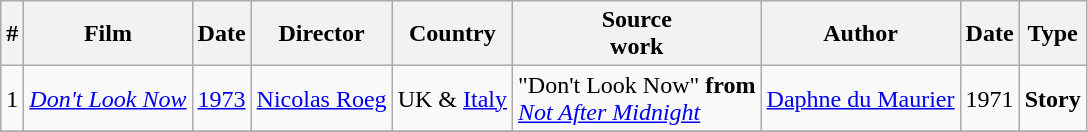<table class="wikitable">
<tr>
<th>#</th>
<th>Film</th>
<th>Date</th>
<th>Director</th>
<th>Country</th>
<th>Source<br>work</th>
<th>Author</th>
<th>Date</th>
<th>Type</th>
</tr>
<tr>
<td>1</td>
<td><em><a href='#'>Don't Look Now</a></em></td>
<td><a href='#'>1973</a></td>
<td><a href='#'>Nicolas Roeg</a></td>
<td>UK & <a href='#'>Italy</a></td>
<td>"Don't Look Now" <strong>from</strong><br><em><a href='#'>Not After Midnight</a></em></td>
<td><a href='#'>Daphne du Maurier</a></td>
<td>1971</td>
<td><strong>Story</strong></td>
</tr>
<tr>
</tr>
</table>
